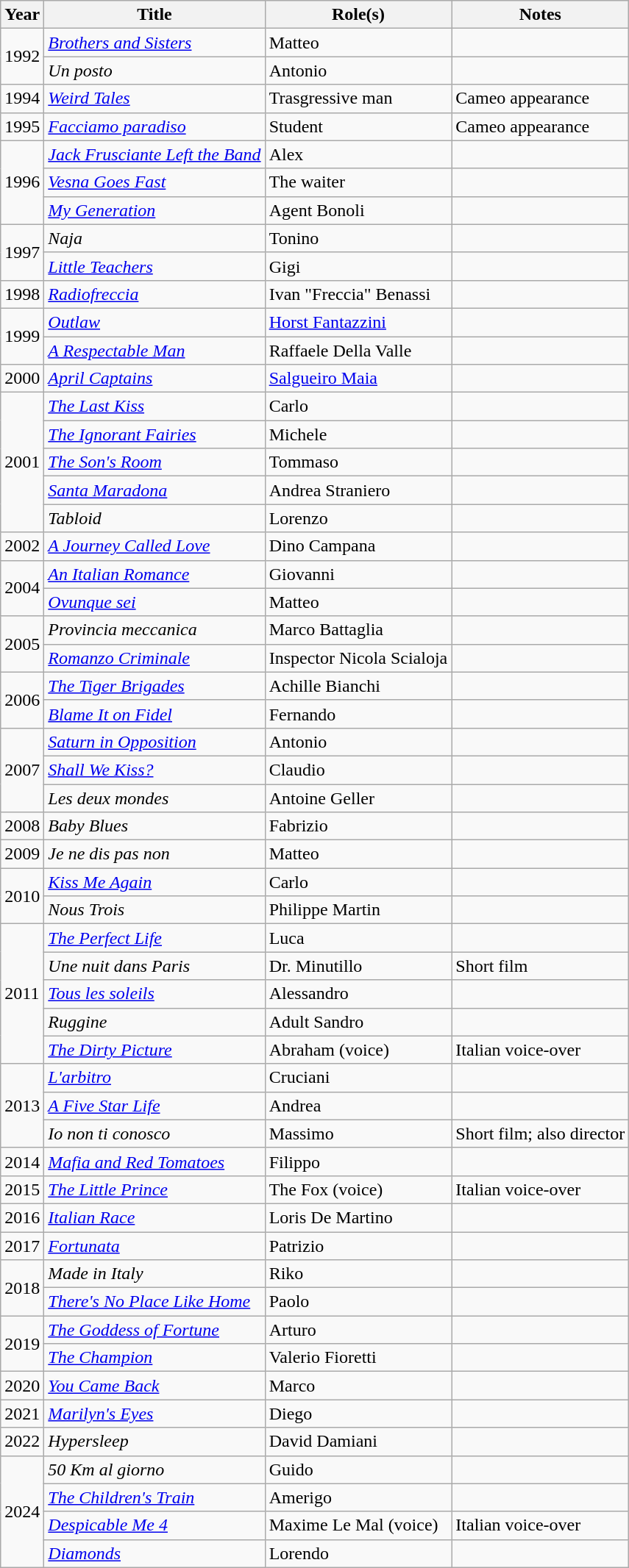<table class="wikitable plainrowheaders sortable">
<tr>
<th scope="col">Year</th>
<th scope="col">Title</th>
<th scope="col">Role(s)</th>
<th scope="col" class="unsortable">Notes</th>
</tr>
<tr>
<td rowspan="2">1992</td>
<td><em><a href='#'>Brothers and Sisters</a></em></td>
<td>Matteo</td>
<td></td>
</tr>
<tr>
<td><em>Un posto</em></td>
<td>Antonio</td>
<td></td>
</tr>
<tr>
<td>1994</td>
<td><em><a href='#'>Weird Tales</a></em></td>
<td>Trasgressive man</td>
<td>Cameo appearance</td>
</tr>
<tr>
<td>1995</td>
<td><em><a href='#'>Facciamo paradiso</a></em></td>
<td>Student</td>
<td>Cameo appearance</td>
</tr>
<tr>
<td rowspan="3">1996</td>
<td><em><a href='#'>Jack Frusciante Left the Band</a></em></td>
<td>Alex</td>
<td></td>
</tr>
<tr>
<td><em><a href='#'>Vesna Goes Fast</a></em></td>
<td>The waiter</td>
<td></td>
</tr>
<tr>
<td><em><a href='#'>My Generation</a></em></td>
<td>Agent Bonoli</td>
<td></td>
</tr>
<tr>
<td rowspan="2">1997</td>
<td><em>Naja</em></td>
<td>Tonino</td>
<td></td>
</tr>
<tr>
<td><em><a href='#'>Little Teachers</a></em></td>
<td>Gigi</td>
<td></td>
</tr>
<tr>
<td>1998</td>
<td><em><a href='#'>Radiofreccia</a></em></td>
<td>Ivan "Freccia" Benassi</td>
<td></td>
</tr>
<tr>
<td rowspan="2">1999</td>
<td><em><a href='#'>Outlaw</a></em></td>
<td><a href='#'>Horst Fantazzini</a></td>
<td></td>
</tr>
<tr>
<td><em><a href='#'>A Respectable Man</a></em></td>
<td>Raffaele Della Valle</td>
<td></td>
</tr>
<tr>
<td>2000</td>
<td><em><a href='#'>April Captains</a></em></td>
<td><a href='#'>Salgueiro Maia</a></td>
<td></td>
</tr>
<tr>
<td rowspan="5">2001</td>
<td><em><a href='#'>The Last Kiss</a></em></td>
<td>Carlo</td>
<td></td>
</tr>
<tr>
<td><em><a href='#'>The Ignorant Fairies</a></em></td>
<td>Michele</td>
<td></td>
</tr>
<tr>
<td><em><a href='#'>The Son's Room</a></em></td>
<td>Tommaso</td>
<td></td>
</tr>
<tr>
<td><em><a href='#'>Santa Maradona</a></em></td>
<td>Andrea Straniero</td>
<td></td>
</tr>
<tr>
<td><em>Tabloid</em></td>
<td>Lorenzo</td>
<td></td>
</tr>
<tr>
<td>2002</td>
<td><em><a href='#'>A Journey Called Love</a></em></td>
<td>Dino Campana</td>
<td></td>
</tr>
<tr>
<td rowspan="2">2004</td>
<td><em><a href='#'>An Italian Romance</a></em></td>
<td>Giovanni</td>
<td></td>
</tr>
<tr>
<td><em><a href='#'>Ovunque sei</a></em></td>
<td>Matteo</td>
<td></td>
</tr>
<tr>
<td rowspan="2">2005</td>
<td><em>Provincia meccanica</em></td>
<td>Marco Battaglia</td>
<td></td>
</tr>
<tr>
<td><em><a href='#'>Romanzo Criminale</a></em></td>
<td>Inspector Nicola Scialoja</td>
<td></td>
</tr>
<tr>
<td rowspan="2">2006</td>
<td><em><a href='#'>The Tiger Brigades</a></em></td>
<td>Achille Bianchi</td>
<td></td>
</tr>
<tr>
<td><em><a href='#'>Blame It on Fidel</a></em></td>
<td>Fernando</td>
<td></td>
</tr>
<tr>
<td rowspan="3">2007</td>
<td><em><a href='#'>Saturn in Opposition</a></em></td>
<td>Antonio</td>
<td></td>
</tr>
<tr>
<td><em><a href='#'>Shall We Kiss?</a></em></td>
<td>Claudio</td>
<td></td>
</tr>
<tr>
<td><em>Les deux mondes</em></td>
<td>Antoine Geller</td>
<td></td>
</tr>
<tr>
<td>2008</td>
<td><em>Baby Blues</em></td>
<td>Fabrizio</td>
<td></td>
</tr>
<tr>
<td>2009</td>
<td><em>Je ne dis pas non</em></td>
<td>Matteo</td>
<td></td>
</tr>
<tr>
<td rowspan="2">2010</td>
<td><em><a href='#'>Kiss Me Again</a></em></td>
<td>Carlo</td>
<td></td>
</tr>
<tr>
<td><em>Nous Trois</em></td>
<td>Philippe Martin</td>
<td></td>
</tr>
<tr>
<td rowspan="5">2011</td>
<td><em><a href='#'>The Perfect Life</a></em></td>
<td>Luca</td>
<td></td>
</tr>
<tr>
<td><em>Une nuit dans Paris</em></td>
<td>Dr. Minutillo</td>
<td>Short film</td>
</tr>
<tr>
<td><em><a href='#'>Tous les soleils</a></em></td>
<td>Alessandro</td>
<td></td>
</tr>
<tr>
<td><em>Ruggine</em></td>
<td>Adult Sandro</td>
<td></td>
</tr>
<tr>
<td><em><a href='#'>The Dirty Picture</a></em></td>
<td>Abraham (voice)</td>
<td>Italian voice-over</td>
</tr>
<tr>
<td rowspan="3">2013</td>
<td><em><a href='#'>L'arbitro</a></em></td>
<td>Cruciani</td>
<td></td>
</tr>
<tr>
<td><em><a href='#'>A Five Star Life</a></em></td>
<td>Andrea</td>
<td></td>
</tr>
<tr>
<td><em>Io non ti conosco</em></td>
<td>Massimo</td>
<td>Short film; also director</td>
</tr>
<tr>
<td>2014</td>
<td><em><a href='#'>Mafia and Red Tomatoes</a></em></td>
<td>Filippo</td>
<td></td>
</tr>
<tr>
<td>2015</td>
<td><em><a href='#'>The Little Prince</a></em></td>
<td>The Fox (voice)</td>
<td>Italian voice-over</td>
</tr>
<tr>
<td>2016</td>
<td><em><a href='#'>Italian Race</a></em></td>
<td>Loris De Martino</td>
<td></td>
</tr>
<tr>
<td>2017</td>
<td><em><a href='#'>Fortunata</a></em></td>
<td>Patrizio</td>
<td></td>
</tr>
<tr>
<td rowspan="2">2018</td>
<td><em>Made in Italy</em></td>
<td>Riko</td>
<td></td>
</tr>
<tr>
<td><em><a href='#'>There's No Place Like Home</a></em></td>
<td>Paolo</td>
<td></td>
</tr>
<tr>
<td rowspan="2">2019</td>
<td><em><a href='#'>The Goddess of Fortune</a></em></td>
<td>Arturo</td>
<td></td>
</tr>
<tr>
<td><em><a href='#'>The Champion</a></em></td>
<td>Valerio Fioretti</td>
<td></td>
</tr>
<tr>
<td>2020</td>
<td><em><a href='#'>You Came Back</a></em></td>
<td>Marco</td>
<td></td>
</tr>
<tr>
<td>2021</td>
<td><em><a href='#'>Marilyn's Eyes</a></em></td>
<td>Diego</td>
<td></td>
</tr>
<tr>
<td>2022</td>
<td><em>Hypersleep</em></td>
<td>David Damiani</td>
<td></td>
</tr>
<tr>
<td rowspan="4">2024</td>
<td><em>50 Km al giorno</em></td>
<td>Guido</td>
<td></td>
</tr>
<tr>
<td><em><a href='#'>The Children's Train</a></em></td>
<td>Amerigo</td>
<td></td>
</tr>
<tr>
<td><em><a href='#'>Despicable Me 4</a></em></td>
<td>Maxime Le Mal (voice)</td>
<td>Italian voice-over</td>
</tr>
<tr>
<td><em><a href='#'>Diamonds</a></em></td>
<td>Lorendo</td>
<td></td>
</tr>
</table>
